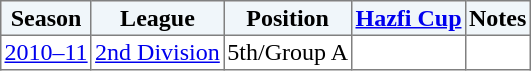<table border="1" cellpadding="2" style="border-collapse:collapse; text-align:center; font-size:normal;">
<tr style="background:#f0f6fa;">
<th>Season</th>
<th>League</th>
<th>Position</th>
<th><a href='#'>Hazfi Cup</a></th>
<th>Notes</th>
</tr>
<tr>
<td><a href='#'>2010–11</a></td>
<td><a href='#'>2nd Division</a></td>
<td>5th/Group A</td>
<td></td>
<td></td>
</tr>
</table>
